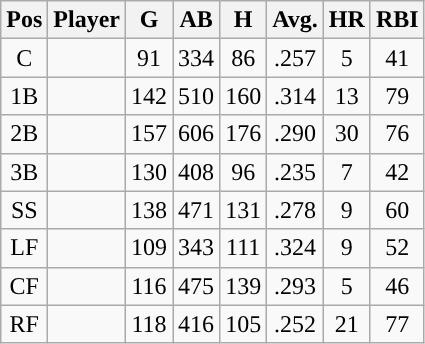<table class="wikitable sortable" style="text-align:center">
<tr>
<th>Pos</th>
<th>Player</th>
<th>G</th>
<th>AB</th>
<th>H</th>
<th>Avg.</th>
<th>HR</th>
<th>RBI</th>
</tr>
<tr align="center">
<td>C</td>
<td></td>
<td>91</td>
<td>334</td>
<td>86</td>
<td>.257</td>
<td>5</td>
<td>41</td>
</tr>
<tr align="center">
<td>1B</td>
<td></td>
<td>142</td>
<td>510</td>
<td>160</td>
<td>.314</td>
<td>13</td>
<td>79</td>
</tr>
<tr align="center">
<td>2B</td>
<td></td>
<td>157</td>
<td>606</td>
<td>176</td>
<td>.290</td>
<td>30</td>
<td>76</td>
</tr>
<tr align="center">
<td>3B</td>
<td></td>
<td>130</td>
<td>408</td>
<td>96</td>
<td>.235</td>
<td>7</td>
<td>42</td>
</tr>
<tr align="center">
<td>SS</td>
<td></td>
<td>138</td>
<td>471</td>
<td>131</td>
<td>.278</td>
<td>9</td>
<td>60</td>
</tr>
<tr align="center">
<td>LF</td>
<td></td>
<td>109</td>
<td>343</td>
<td>111</td>
<td>.324</td>
<td>9</td>
<td>52</td>
</tr>
<tr align="center">
<td>CF</td>
<td></td>
<td>116</td>
<td>475</td>
<td>139</td>
<td>.293</td>
<td>5</td>
<td>46</td>
</tr>
<tr align="center">
<td>RF</td>
<td></td>
<td>118</td>
<td>416</td>
<td>105</td>
<td>.252</td>
<td>21</td>
<td>77</td>
</tr>
</table>
